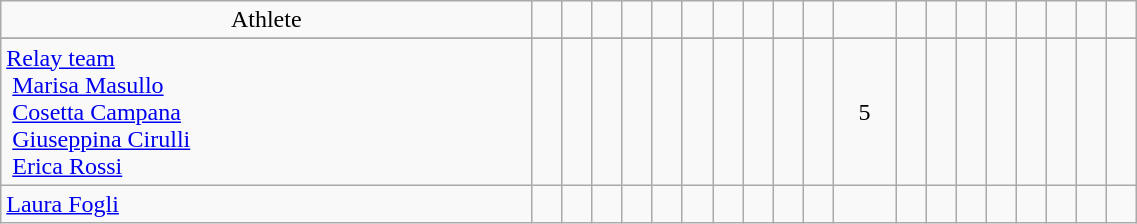<table class="wikitable" style="text-align: center; font-size:100%" width="60%">
<tr>
<td>Athlete</td>
<td></td>
<td></td>
<td></td>
<td></td>
<td></td>
<td></td>
<td></td>
<td></td>
<td></td>
<td></td>
<td></td>
<td></td>
<td></td>
<td></td>
<td></td>
<td></td>
<td></td>
<td></td>
<td></td>
</tr>
<tr>
</tr>
<tr>
<td align=left><a href='#'>Relay team</a><br> <a href='#'>Marisa Masullo</a><br> <a href='#'>Cosetta Campana</a><br> <a href='#'>Giuseppina Cirulli</a><br> <a href='#'>Erica Rossi</a></td>
<td></td>
<td></td>
<td></td>
<td></td>
<td></td>
<td></td>
<td></td>
<td></td>
<td></td>
<td></td>
<td>5</td>
<td></td>
<td></td>
<td></td>
<td></td>
<td></td>
<td></td>
<td></td>
<td></td>
</tr>
<tr>
<td align=left><a href='#'>Laura Fogli</a></td>
<td></td>
<td></td>
<td></td>
<td></td>
<td></td>
<td></td>
<td></td>
<td></td>
<td></td>
<td></td>
<td></td>
<td></td>
<td></td>
<td></td>
<td></td>
<td></td>
<td></td>
<td></td>
<td></td>
</tr>
</table>
